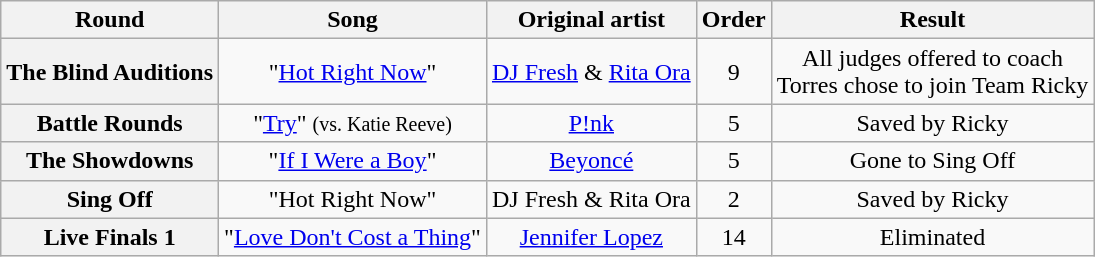<table class="wikitable" style="text-align:center; font-size:100%;">
<tr>
<th scope="col">Round</th>
<th scope="col">Song</th>
<th scope="col">Original artist</th>
<th scope="col">Order</th>
<th scope="col">Result</th>
</tr>
<tr>
<th scope="row">The Blind Auditions</th>
<td>"<a href='#'>Hot Right Now</a>"</td>
<td><a href='#'>DJ Fresh</a> & <a href='#'>Rita Ora</a></td>
<td>9</td>
<td>All judges offered to coach<br>Torres chose to join Team Ricky</td>
</tr>
<tr>
<th scope="row">Battle Rounds</th>
<td>"<a href='#'>Try</a>" <small>(vs. Katie Reeve)</small></td>
<td><a href='#'>P!nk</a></td>
<td>5</td>
<td>Saved by Ricky</td>
</tr>
<tr>
<th scope="row">The Showdowns</th>
<td>"<a href='#'>If I Were a Boy</a>"</td>
<td><a href='#'>Beyoncé</a></td>
<td>5</td>
<td>Gone to Sing Off</td>
</tr>
<tr>
<th scope="row">Sing Off</th>
<td>"Hot Right Now"</td>
<td>DJ Fresh & Rita Ora</td>
<td>2</td>
<td>Saved by Ricky</td>
</tr>
<tr>
<th scope="row">Live Finals 1</th>
<td>"<a href='#'>Love Don't Cost a Thing</a>"</td>
<td><a href='#'>Jennifer Lopez</a></td>
<td>14</td>
<td>Eliminated</td>
</tr>
</table>
